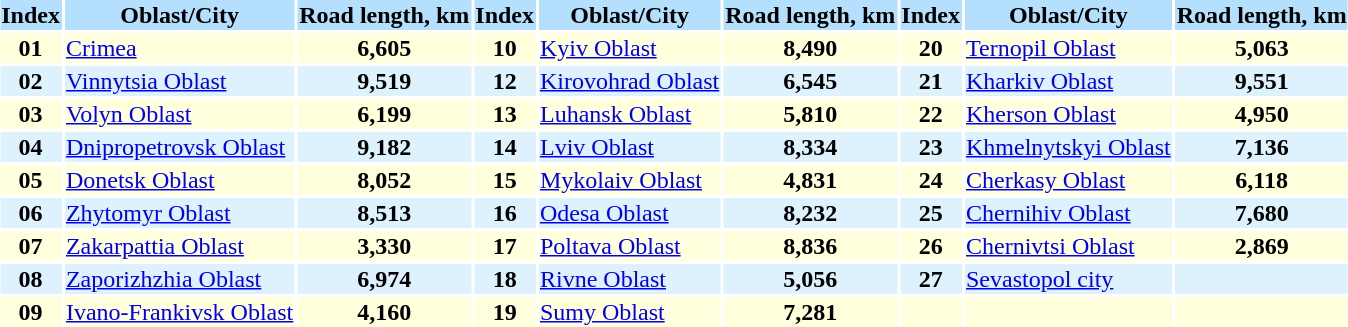<table border=0 style="margin:1em auto;">
<tr bgcolor="#B5E0FD">
<th>Index</th>
<th>Oblast/City</th>
<th>Road length, km</th>
<th>Index</th>
<th>Oblast/City</th>
<th>Road length, km</th>
<th>Index</th>
<th>Oblast/City</th>
<th>Road length, km</th>
</tr>
<tr bgcolor="#FFFFDD">
<th>01</th>
<td><a href='#'>Crimea</a></td>
<th>6,605</th>
<th>10</th>
<td><a href='#'>Kyiv Oblast</a></td>
<th>8,490</th>
<th>20</th>
<td><a href='#'>Ternopil Oblast</a></td>
<th>5,063</th>
</tr>
<tr bgcolor="#DEF2FE">
<th>02</th>
<td><a href='#'>Vinnytsia Oblast</a></td>
<th>9,519</th>
<th>12</th>
<td><a href='#'>Kirovohrad Oblast</a></td>
<th>6,545</th>
<th>21</th>
<td><a href='#'>Kharkiv Oblast</a></td>
<th>9,551</th>
</tr>
<tr bgcolor="#FFFFDD">
<th>03</th>
<td><a href='#'>Volyn Oblast</a></td>
<th>6,199</th>
<th>13</th>
<td><a href='#'>Luhansk Oblast</a></td>
<th>5,810</th>
<th>22</th>
<td><a href='#'>Kherson Oblast</a></td>
<th>4,950</th>
</tr>
<tr bgcolor="#DEF2FE">
<th>04</th>
<td><a href='#'>Dnipropetrovsk Oblast</a></td>
<th>9,182</th>
<th>14</th>
<td><a href='#'>Lviv Oblast</a></td>
<th>8,334</th>
<th>23</th>
<td><a href='#'>Khmelnytskyi Oblast</a></td>
<th>7,136</th>
</tr>
<tr bgcolor="#FFFFDD">
<th>05</th>
<td><a href='#'>Donetsk Oblast</a></td>
<th>8,052</th>
<th>15</th>
<td><a href='#'>Mykolaiv Oblast</a></td>
<th>4,831</th>
<th>24</th>
<td><a href='#'>Cherkasy Oblast</a></td>
<th>6,118</th>
</tr>
<tr bgcolor="#DEF2FE">
<th>06</th>
<td><a href='#'>Zhytomyr Oblast</a></td>
<th>8,513</th>
<th>16</th>
<td><a href='#'>Odesa Oblast</a></td>
<th>8,232</th>
<th>25</th>
<td><a href='#'>Chernihiv Oblast</a></td>
<th>7,680</th>
</tr>
<tr bgcolor="#FFFFDD">
<th>07</th>
<td><a href='#'>Zakarpattia Oblast</a></td>
<th>3,330</th>
<th>17</th>
<td><a href='#'>Poltava Oblast</a></td>
<th>8,836</th>
<th>26</th>
<td><a href='#'>Chernivtsi Oblast</a></td>
<th>2,869</th>
</tr>
<tr bgcolor="#DEF2FE">
<th>08</th>
<td><a href='#'>Zaporizhzhia Oblast</a></td>
<th>6,974</th>
<th>18</th>
<td><a href='#'>Rivne Oblast</a></td>
<th>5,056</th>
<th>27</th>
<td><a href='#'>Sevastopol city</a></td>
<th></th>
</tr>
<tr bgcolor="#FFFFDD">
<th>09</th>
<td><a href='#'>Ivano-Frankivsk Oblast</a></td>
<th>4,160</th>
<th>19</th>
<td><a href='#'>Sumy Oblast</a></td>
<th>7,281</th>
<td></td>
<td></td>
<td></td>
</tr>
<tr>
</tr>
</table>
